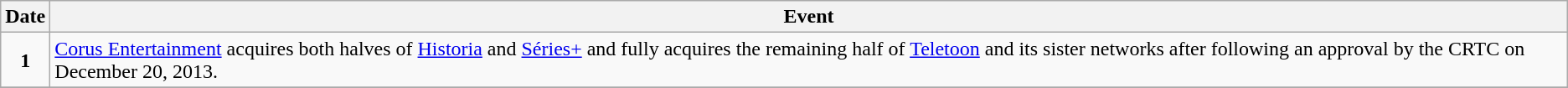<table class="wikitable">
<tr>
<th>Date</th>
<th>Event</th>
</tr>
<tr>
<td style="text-align:center;"><strong>1</strong></td>
<td><a href='#'>Corus Entertainment</a> acquires both halves of <a href='#'>Historia</a> and <a href='#'>Séries+</a> and fully acquires the remaining half of <a href='#'>Teletoon</a> and its sister networks after following an approval by the CRTC on December 20, 2013.</td>
</tr>
<tr>
</tr>
</table>
